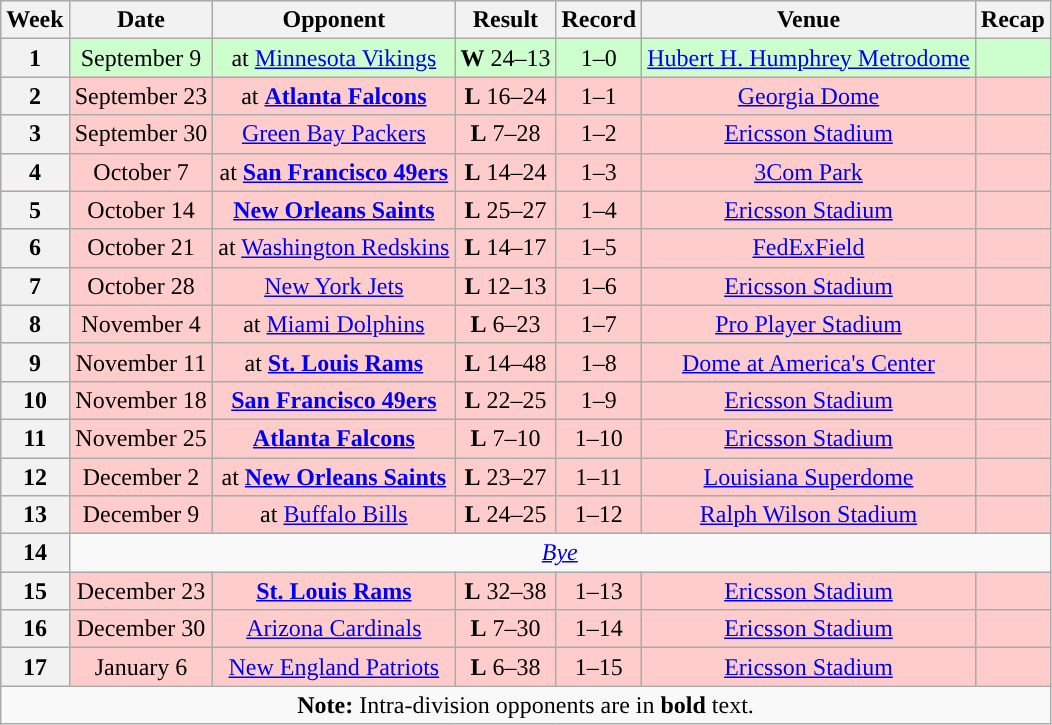<table class="wikitable" style="text-align:center">
<tr>
<th>Week</th>
<th>Date</th>
<th>Opponent</th>
<th>Result</th>
<th>Record</th>
<th>Venue</th>
<th>Recap</th>
</tr>
<tr style="background:#cfc">
<th>1</th>
<td>September 9</td>
<td>at <a href='#'>Minnesota Vikings</a></td>
<td><strong>W</strong> 24–13</td>
<td>1–0</td>
<td><a href='#'>Hubert H. Humphrey Metrodome</a></td>
<td></td>
</tr>
<tr style="background:#fcc">
<th>2</th>
<td>September 23</td>
<td>at <strong><a href='#'>Atlanta Falcons</a></strong></td>
<td><strong>L</strong> 16–24</td>
<td>1–1</td>
<td><a href='#'>Georgia Dome</a></td>
<td></td>
</tr>
<tr style="background:#fcc">
<th>3</th>
<td>September 30</td>
<td><a href='#'>Green Bay Packers</a></td>
<td><strong>L</strong> 7–28</td>
<td>1–2</td>
<td><a href='#'>Ericsson Stadium</a></td>
<td></td>
</tr>
<tr style="background:#fcc">
<th>4</th>
<td>October 7</td>
<td>at <strong><a href='#'>San Francisco 49ers</a></strong></td>
<td><strong>L</strong> 14–24</td>
<td>1–3</td>
<td><a href='#'>3Com Park</a></td>
<td></td>
</tr>
<tr style="background:#fcc">
<th>5</th>
<td>October 14</td>
<td><strong><a href='#'>New Orleans Saints</a></strong></td>
<td><strong>L</strong> 25–27</td>
<td>1–4</td>
<td><a href='#'>Ericsson Stadium</a></td>
<td></td>
</tr>
<tr style="background:#fcc">
<th>6</th>
<td>October 21</td>
<td>at <a href='#'>Washington Redskins</a></td>
<td><strong>L</strong> 14–17 </td>
<td>1–5</td>
<td><a href='#'>FedExField</a></td>
<td></td>
</tr>
<tr style="background:#fcc">
<th>7</th>
<td>October 28</td>
<td><a href='#'>New York Jets</a></td>
<td><strong>L</strong> 12–13</td>
<td>1–6</td>
<td><a href='#'>Ericsson Stadium</a></td>
<td></td>
</tr>
<tr style="background:#fcc">
<th>8</th>
<td>November 4</td>
<td>at <a href='#'>Miami Dolphins</a></td>
<td><strong>L</strong> 6–23</td>
<td>1–7</td>
<td><a href='#'>Pro Player Stadium</a></td>
<td></td>
</tr>
<tr style="background:#fcc">
<th>9</th>
<td>November 11</td>
<td>at <strong><a href='#'>St. Louis Rams</a></strong></td>
<td><strong>L</strong> 14–48</td>
<td>1–8</td>
<td><a href='#'>Dome at America's Center</a></td>
<td></td>
</tr>
<tr style="background:#fcc">
<th>10</th>
<td>November 18</td>
<td><strong><a href='#'>San Francisco 49ers</a></strong></td>
<td><strong>L</strong> 22–25 </td>
<td>1–9</td>
<td><a href='#'>Ericsson Stadium</a></td>
<td></td>
</tr>
<tr style="background:#fcc">
<th>11</th>
<td>November 25</td>
<td><strong><a href='#'>Atlanta Falcons</a></strong></td>
<td><strong>L</strong> 7–10</td>
<td>1–10</td>
<td><a href='#'>Ericsson Stadium</a></td>
<td></td>
</tr>
<tr style="background:#fcc">
<th>12</th>
<td>December 2</td>
<td>at <strong><a href='#'>New Orleans Saints</a></strong></td>
<td><strong>L</strong> 23–27</td>
<td>1–11</td>
<td><a href='#'>Louisiana Superdome</a></td>
<td></td>
</tr>
<tr style="background:#fcc">
<th>13</th>
<td>December 9</td>
<td>at <a href='#'>Buffalo Bills</a></td>
<td><strong>L</strong> 24–25</td>
<td>1–12</td>
<td><a href='#'>Ralph Wilson Stadium</a></td>
<td></td>
</tr>
<tr>
<th>14</th>
<td colspan="7"><em><a href='#'>Bye</a></em></td>
</tr>
<tr style="background:#fcc">
<th>15</th>
<td>December 23</td>
<td><strong><a href='#'>St. Louis Rams</a></strong></td>
<td><strong>L</strong> 32–38</td>
<td>1–13</td>
<td><a href='#'>Ericsson Stadium</a></td>
<td></td>
</tr>
<tr style="background:#fcc">
<th>16</th>
<td>December 30</td>
<td><a href='#'>Arizona Cardinals</a></td>
<td><strong>L</strong> 7–30</td>
<td>1–14</td>
<td><a href='#'>Ericsson Stadium</a></td>
<td></td>
</tr>
<tr style="background:#fcc">
<th>17</th>
<td>January 6</td>
<td><a href='#'>New England Patriots</a></td>
<td><strong>L</strong> 6–38</td>
<td>1–15</td>
<td><a href='#'>Ericsson Stadium</a></td>
<td></td>
</tr>
<tr>
<td colspan="7"><strong>Note:</strong> Intra-division opponents are in <strong>bold</strong> text.</td>
</tr>
</table>
